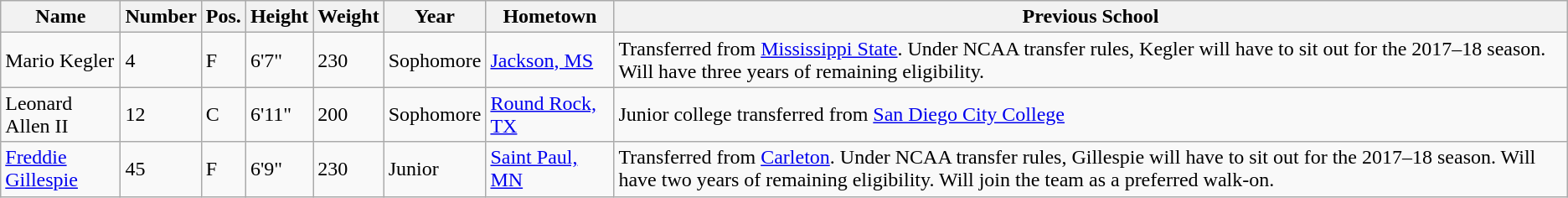<table class="wikitable sortable" border="1">
<tr>
<th>Name</th>
<th>Number</th>
<th>Pos.</th>
<th>Height</th>
<th>Weight</th>
<th>Year</th>
<th>Hometown</th>
<th class="unsortable">Previous School</th>
</tr>
<tr>
<td>Mario Kegler</td>
<td>4</td>
<td>F</td>
<td>6'7"</td>
<td>230</td>
<td>Sophomore</td>
<td><a href='#'>Jackson, MS</a></td>
<td>Transferred from <a href='#'>Mississippi State</a>. Under NCAA transfer rules, Kegler will have to sit out for the 2017–18 season. Will have three years of remaining eligibility.</td>
</tr>
<tr>
<td>Leonard Allen II</td>
<td>12</td>
<td>C</td>
<td>6'11"</td>
<td>200</td>
<td>Sophomore</td>
<td><a href='#'>Round Rock, TX</a></td>
<td>Junior college transferred from <a href='#'>San Diego City College</a></td>
</tr>
<tr>
<td><a href='#'>Freddie Gillespie</a></td>
<td>45</td>
<td>F</td>
<td>6'9"</td>
<td>230</td>
<td>Junior</td>
<td><a href='#'>Saint Paul, MN</a></td>
<td>Transferred from <a href='#'>Carleton</a>. Under NCAA transfer rules, Gillespie will have to sit out for the 2017–18 season. Will have two years of remaining eligibility. Will join the team as a preferred walk-on.</td>
</tr>
</table>
